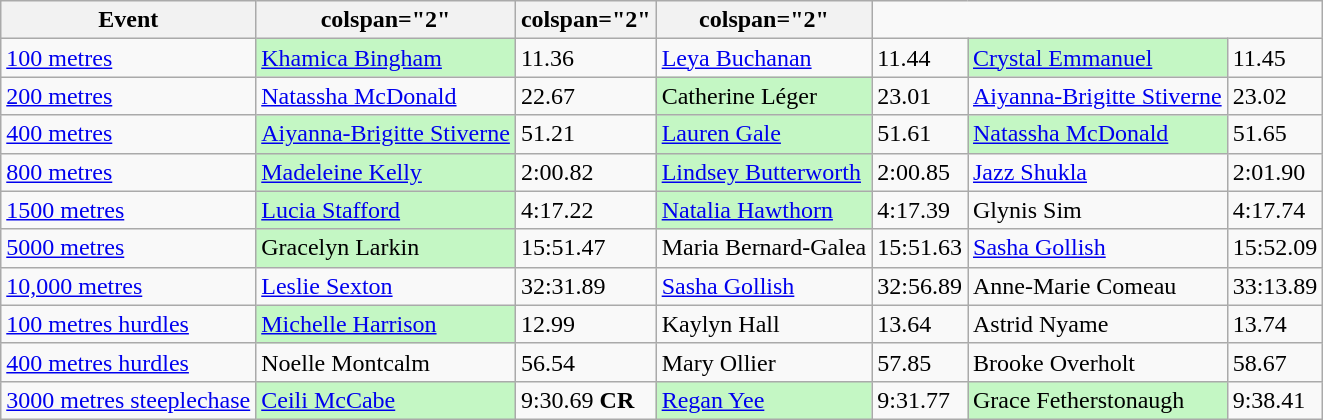<table class="wikitable">
<tr>
<th>Event</th>
<th>colspan="2" </th>
<th>colspan="2" </th>
<th>colspan="2" </th>
</tr>
<tr>
<td><a href='#'>100 metres</a></td>
<td bgcolor=#C4F7C4><a href='#'>Khamica Bingham</a></td>
<td>11.36</td>
<td><a href='#'>Leya Buchanan</a></td>
<td>11.44</td>
<td bgcolor=#C4F7C4><a href='#'>Crystal Emmanuel</a></td>
<td>11.45</td>
</tr>
<tr>
<td><a href='#'>200 metres</a></td>
<td><a href='#'>Natassha McDonald</a></td>
<td>22.67</td>
<td bgcolor=#C4F7C4>Catherine Léger</td>
<td>23.01</td>
<td><a href='#'>Aiyanna-Brigitte Stiverne</a></td>
<td>23.02</td>
</tr>
<tr>
<td><a href='#'>400 metres</a></td>
<td bgcolor=#C4F7C4><a href='#'>Aiyanna-Brigitte Stiverne</a></td>
<td>51.21</td>
<td bgcolor=#C4F7C4><a href='#'>Lauren Gale</a></td>
<td>51.61</td>
<td bgcolor=#C4F7C4><a href='#'>Natassha McDonald</a></td>
<td>51.65</td>
</tr>
<tr>
<td><a href='#'>800 metres</a></td>
<td bgcolor=#C4F7C4><a href='#'>Madeleine Kelly</a></td>
<td>2:00.82</td>
<td bgcolor=#C4F7C4><a href='#'>Lindsey Butterworth</a></td>
<td>2:00.85</td>
<td><a href='#'>Jazz Shukla</a></td>
<td>2:01.90</td>
</tr>
<tr>
<td><a href='#'>1500 metres</a></td>
<td bgcolor=#C4F7C4><a href='#'>Lucia Stafford</a></td>
<td>4:17.22</td>
<td bgcolor=#C4F7C4><a href='#'>Natalia Hawthorn</a></td>
<td>4:17.39</td>
<td>Glynis Sim</td>
<td>4:17.74</td>
</tr>
<tr>
<td><a href='#'>5000 metres</a></td>
<td bgcolor=#C4F7C4>Gracelyn Larkin</td>
<td>15:51.47</td>
<td>Maria Bernard-Galea</td>
<td>15:51.63</td>
<td><a href='#'>Sasha Gollish</a></td>
<td>15:52.09</td>
</tr>
<tr>
<td><a href='#'>10,000 metres</a></td>
<td><a href='#'>Leslie Sexton</a></td>
<td>32:31.89</td>
<td><a href='#'>Sasha Gollish</a></td>
<td>32:56.89</td>
<td>Anne-Marie Comeau</td>
<td>33:13.89</td>
</tr>
<tr>
<td><a href='#'>100 metres hurdles</a></td>
<td bgcolor=#C4F7C4><a href='#'>Michelle Harrison</a></td>
<td>12.99</td>
<td>Kaylyn Hall</td>
<td>13.64</td>
<td>Astrid Nyame</td>
<td>13.74</td>
</tr>
<tr>
<td><a href='#'>400 metres hurdles</a></td>
<td>Noelle Montcalm</td>
<td>56.54</td>
<td>Mary Ollier</td>
<td>57.85</td>
<td>Brooke Overholt</td>
<td>58.67</td>
</tr>
<tr>
<td><a href='#'>3000 metres steeplechase</a></td>
<td bgcolor=#C4F7C4><a href='#'>Ceili McCabe</a></td>
<td>9:30.69 <strong>CR</strong></td>
<td bgcolor=#C4F7C4><a href='#'>Regan Yee</a></td>
<td>9:31.77</td>
<td bgcolor=#C4F7C4>Grace Fetherstonaugh</td>
<td>9:38.41</td>
</tr>
</table>
